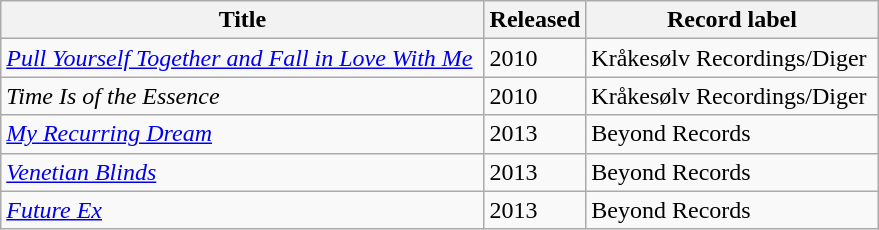<table class="wikitable">
<tr>
<th>Title</th>
<th>Released</th>
<th>Record label</th>
</tr>
<tr>
<td><em><a href='#'>Pull Yourself Together and Fall in Love With Me</a></em> </td>
<td>2010</td>
<td>Kråkesølv Recordings/Diger </td>
</tr>
<tr>
<td><em>Time Is of the Essence</em> </td>
<td>2010</td>
<td>Kråkesølv Recordings/Diger </td>
</tr>
<tr>
<td><em><a href='#'>My Recurring Dream</a></em> </td>
<td>2013</td>
<td>Beyond Records</td>
</tr>
<tr>
<td><em><a href='#'>Venetian Blinds</a></em> </td>
<td>2013</td>
<td>Beyond Records</td>
</tr>
<tr>
<td><em><a href='#'>Future Ex</a></em> </td>
<td>2013</td>
<td>Beyond Records</td>
</tr>
</table>
